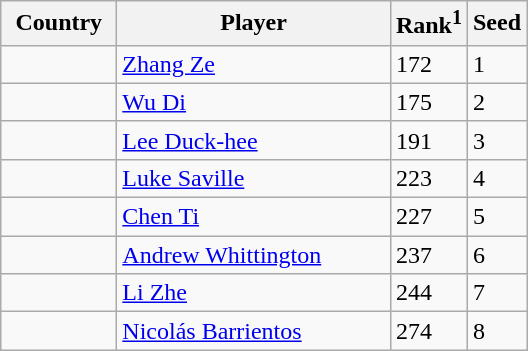<table class="sortable wikitable">
<tr>
<th width="70">Country</th>
<th width="175">Player</th>
<th>Rank<sup>1</sup></th>
<th>Seed</th>
</tr>
<tr>
<td></td>
<td><a href='#'>Zhang Ze</a></td>
<td>172</td>
<td>1</td>
</tr>
<tr>
<td></td>
<td><a href='#'>Wu Di</a></td>
<td>175</td>
<td>2</td>
</tr>
<tr>
<td></td>
<td><a href='#'>Lee Duck-hee</a></td>
<td>191</td>
<td>3</td>
</tr>
<tr>
<td></td>
<td><a href='#'>Luke Saville</a></td>
<td>223</td>
<td>4</td>
</tr>
<tr>
<td></td>
<td><a href='#'>Chen Ti</a></td>
<td>227</td>
<td>5</td>
</tr>
<tr>
<td></td>
<td><a href='#'>Andrew Whittington</a></td>
<td>237</td>
<td>6</td>
</tr>
<tr>
<td></td>
<td><a href='#'>Li Zhe</a></td>
<td>244</td>
<td>7</td>
</tr>
<tr>
<td></td>
<td><a href='#'>Nicolás Barrientos</a></td>
<td>274</td>
<td>8</td>
</tr>
</table>
